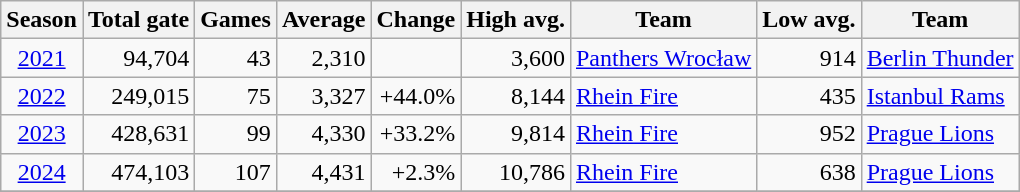<table class="wikitable sortable">
<tr>
<th>Season</th>
<th>Total gate</th>
<th>Games</th>
<th>Average</th>
<th>Change</th>
<th>High avg.</th>
<th>Team</th>
<th>Low avg.</th>
<th>Team</th>
</tr>
<tr>
<td align=center><a href='#'>2021</a></td>
<td align=right>94,704</td>
<td align=right>43</td>
<td align=right>2,310</td>
<td align=right></td>
<td align=right>3,600</td>
<td><a href='#'>Panthers Wrocław</a></td>
<td align=right>914</td>
<td><a href='#'>Berlin Thunder</a></td>
</tr>
<tr>
<td align=center><a href='#'>2022</a></td>
<td align=right>249,015</td>
<td align=right>75</td>
<td align=right>3,327</td>
<td align=right>+44.0%</td>
<td align=right>8,144</td>
<td><a href='#'>Rhein Fire</a></td>
<td align=right>435</td>
<td><a href='#'>Istanbul Rams</a></td>
</tr>
<tr>
<td align=center><a href='#'>2023</a></td>
<td align=right>428,631</td>
<td align=right>99</td>
<td align=right>4,330</td>
<td align=right>+33.2%</td>
<td align=right>9,814</td>
<td><a href='#'>Rhein Fire</a></td>
<td align=right>952</td>
<td><a href='#'>Prague Lions</a></td>
</tr>
<tr>
<td align=center><a href='#'>2024</a></td>
<td align=right>474,103</td>
<td align=right>107</td>
<td align=right>4,431</td>
<td align=right>+2.3%</td>
<td align=right>10,786</td>
<td><a href='#'>Rhein Fire</a></td>
<td align=right>638</td>
<td><a href='#'>Prague Lions</a></td>
</tr>
<tr>
</tr>
</table>
